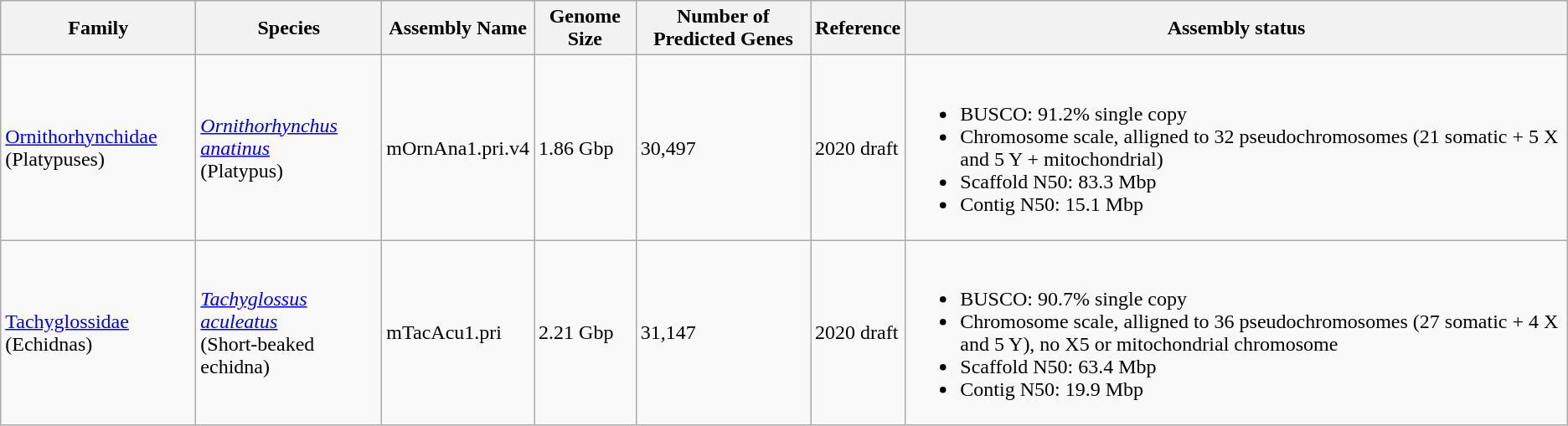<table class="wikitable sortable">
<tr>
<th>Family</th>
<th>Species</th>
<th>Assembly Name</th>
<th>Genome Size</th>
<th>Number of Predicted Genes</th>
<th>Reference</th>
<th>Assembly status</th>
</tr>
<tr>
<td><a href='#'>Ornithorhynchidae</a><br>(Platypuses)</td>
<td><em><a href='#'>Ornithorhynchus anatinus</a></em><br>(Platypus)</td>
<td>mOrnAna1.pri.v4</td>
<td>1.86 Gbp</td>
<td>30,497</td>
<td>2020 draft</td>
<td><br><ul><li>BUSCO: 91.2% single copy</li><li>Chromosome scale, alligned to 32 pseudochromosomes (21 somatic + 5 X and 5 Y + mitochondrial)</li><li>Scaffold N50: 83.3 Mbp</li><li>Contig N50: 15.1 Mbp</li></ul></td>
</tr>
<tr>
<td><a href='#'>Tachyglossidae</a> (Echidnas)</td>
<td><em><a href='#'>Tachyglossus aculeatus</a></em><br>(Short-beaked echidna)</td>
<td>mTacAcu1.pri</td>
<td>2.21 Gbp</td>
<td>31,147</td>
<td>2020 draft</td>
<td><br><ul><li>BUSCO: 90.7% single copy</li><li>Chromosome scale, alligned to 36 pseudochromosomes (27 somatic + 4 X and 5 Y), no X5 or mitochondrial chromosome</li><li>Scaffold N50: 63.4 Mbp</li><li>Contig N50: 19.9 Mbp</li></ul></td>
</tr>
</table>
